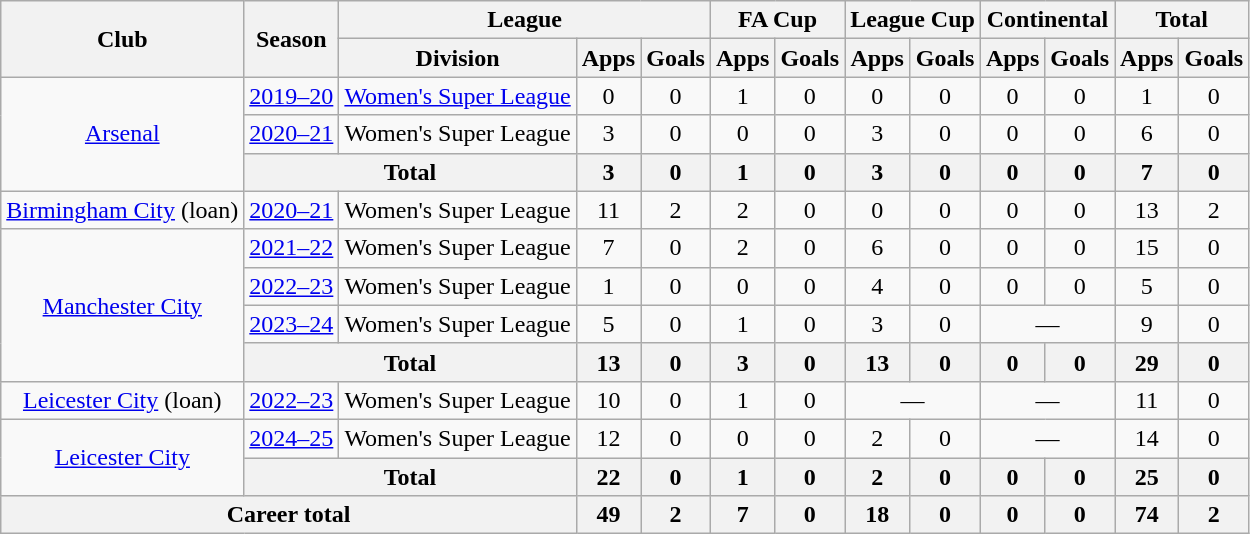<table class="wikitable" style="text-align:center">
<tr>
<th rowspan="2">Club</th>
<th rowspan="2">Season</th>
<th colspan="3">League</th>
<th colspan="2">FA Cup</th>
<th colspan="2">League Cup</th>
<th colspan="2">Continental</th>
<th colspan="2">Total</th>
</tr>
<tr>
<th>Division</th>
<th>Apps</th>
<th>Goals</th>
<th>Apps</th>
<th>Goals</th>
<th>Apps</th>
<th>Goals</th>
<th>Apps</th>
<th>Goals</th>
<th>Apps</th>
<th>Goals</th>
</tr>
<tr>
<td rowspan="3"><a href='#'>Arsenal</a></td>
<td><a href='#'>2019–20</a></td>
<td><a href='#'>Women's Super League</a></td>
<td>0</td>
<td>0</td>
<td>1</td>
<td>0</td>
<td>0</td>
<td>0</td>
<td>0</td>
<td>0</td>
<td>1</td>
<td>0</td>
</tr>
<tr>
<td><a href='#'>2020–21</a></td>
<td>Women's Super League</td>
<td>3</td>
<td>0</td>
<td>0</td>
<td>0</td>
<td>3</td>
<td>0</td>
<td>0</td>
<td>0</td>
<td>6</td>
<td>0</td>
</tr>
<tr>
<th colspan="2">Total</th>
<th>3</th>
<th>0</th>
<th>1</th>
<th>0</th>
<th>3</th>
<th>0</th>
<th>0</th>
<th>0</th>
<th>7</th>
<th>0</th>
</tr>
<tr>
<td><a href='#'>Birmingham City</a> (loan)</td>
<td><a href='#'>2020–21</a></td>
<td>Women's Super League</td>
<td>11</td>
<td>2</td>
<td>2</td>
<td>0</td>
<td>0</td>
<td>0</td>
<td>0</td>
<td>0</td>
<td>13</td>
<td>2</td>
</tr>
<tr>
<td rowspan="4"><a href='#'>Manchester City</a></td>
<td><a href='#'>2021–22</a></td>
<td>Women's Super League</td>
<td>7</td>
<td>0</td>
<td>2</td>
<td>0</td>
<td>6</td>
<td>0</td>
<td>0</td>
<td>0</td>
<td>15</td>
<td>0</td>
</tr>
<tr>
<td><a href='#'>2022–23</a></td>
<td>Women's Super League</td>
<td>1</td>
<td>0</td>
<td>0</td>
<td>0</td>
<td>4</td>
<td>0</td>
<td>0</td>
<td>0</td>
<td>5</td>
<td>0</td>
</tr>
<tr>
<td><a href='#'>2023–24</a></td>
<td>Women's Super League</td>
<td>5</td>
<td>0</td>
<td>1</td>
<td>0</td>
<td>3</td>
<td>0</td>
<td colspan="2">—</td>
<td>9</td>
<td>0</td>
</tr>
<tr>
<th colspan="2">Total</th>
<th>13</th>
<th>0</th>
<th>3</th>
<th>0</th>
<th>13</th>
<th>0</th>
<th>0</th>
<th>0</th>
<th>29</th>
<th>0</th>
</tr>
<tr>
<td><a href='#'>Leicester City</a> (loan)</td>
<td><a href='#'>2022–23</a></td>
<td>Women's Super League</td>
<td>10</td>
<td>0</td>
<td>1</td>
<td>0</td>
<td colspan="2">—</td>
<td colspan="2">—</td>
<td>11</td>
<td>0</td>
</tr>
<tr>
<td rowspan="2"><a href='#'>Leicester City</a></td>
<td><a href='#'>2024–25</a></td>
<td>Women's Super League</td>
<td>12</td>
<td>0</td>
<td>0</td>
<td>0</td>
<td>2</td>
<td>0</td>
<td colspan="2">—</td>
<td>14</td>
<td>0</td>
</tr>
<tr>
<th colspan="2">Total</th>
<th>22</th>
<th>0</th>
<th>1</th>
<th>0</th>
<th>2</th>
<th>0</th>
<th>0</th>
<th>0</th>
<th>25</th>
<th>0</th>
</tr>
<tr>
<th colspan="3">Career total</th>
<th>49</th>
<th>2</th>
<th>7</th>
<th>0</th>
<th>18</th>
<th>0</th>
<th>0</th>
<th>0</th>
<th>74</th>
<th>2</th>
</tr>
</table>
